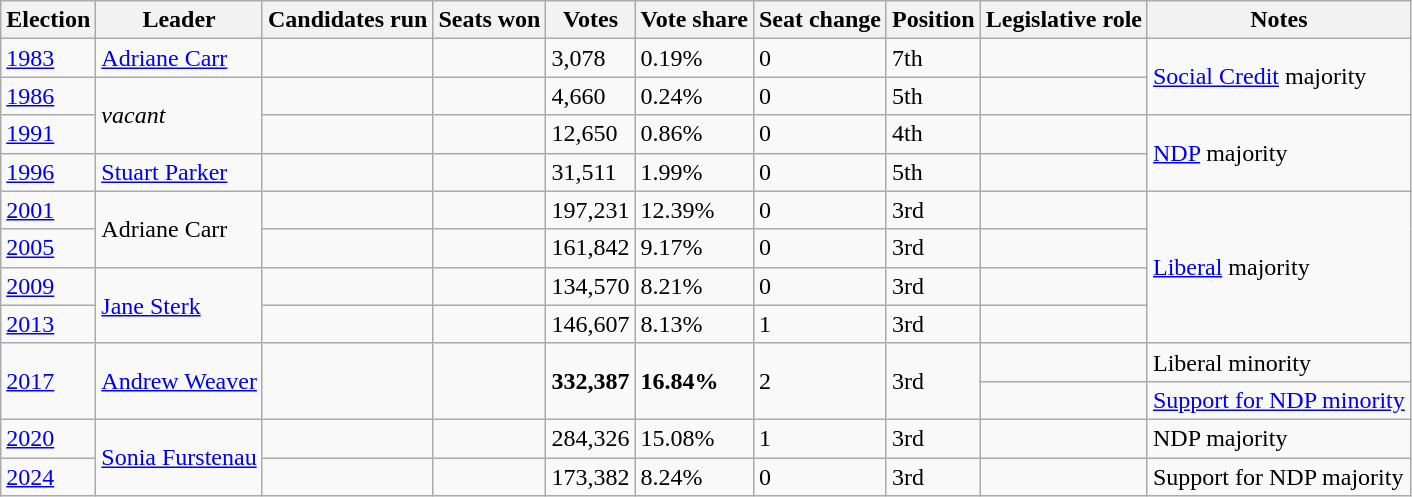<table class="wikitable">
<tr>
<th>Election</th>
<th>Leader</th>
<th>Candidates run</th>
<th>Seats won</th>
<th>Votes</th>
<th>Vote share</th>
<th>Seat change</th>
<th>Position</th>
<th>Legislative role</th>
<th>Notes</th>
</tr>
<tr>
<td><a href='#'>1983</a></td>
<td><a href='#'>Adriane Carr</a></td>
<td></td>
<td></td>
<td>3,078</td>
<td>0.19%</td>
<td> 0</td>
<td> 7th</td>
<td></td>
<td rowspan="2"><a href='#'>Social Credit</a> majority</td>
</tr>
<tr>
<td><a href='#'>1986</a></td>
<td rowspan="2"><em>vacant</em></td>
<td></td>
<td></td>
<td> 4,660</td>
<td> 0.24%</td>
<td> 0</td>
<td> 5th</td>
<td></td>
</tr>
<tr>
<td><a href='#'>1991</a></td>
<td></td>
<td></td>
<td> 12,650</td>
<td> 0.86%</td>
<td> 0</td>
<td> 4th</td>
<td></td>
<td rowspan="2"><a href='#'>NDP</a> majority</td>
</tr>
<tr>
<td><a href='#'>1996</a></td>
<td><a href='#'>Stuart Parker</a></td>
<td></td>
<td></td>
<td> 31,511</td>
<td> 1.99%</td>
<td> 0</td>
<td> 5th</td>
<td></td>
</tr>
<tr>
<td><a href='#'>2001</a></td>
<td rowspan="2">Adriane Carr</td>
<td></td>
<td></td>
<td> 197,231</td>
<td> 12.39%</td>
<td> 0</td>
<td> 3rd</td>
<td></td>
<td rowspan="4"><a href='#'>Liberal</a> majority</td>
</tr>
<tr>
<td><a href='#'>2005</a></td>
<td></td>
<td></td>
<td> 161,842</td>
<td> 9.17%</td>
<td> 0</td>
<td> 3rd</td>
<td></td>
</tr>
<tr>
<td><a href='#'>2009</a></td>
<td rowspan="2"><a href='#'>Jane Sterk</a></td>
<td></td>
<td></td>
<td> 134,570</td>
<td> 8.21%</td>
<td> 0</td>
<td> 3rd</td>
<td></td>
</tr>
<tr>
<td><a href='#'>2013</a></td>
<td></td>
<td></td>
<td> 146,607</td>
<td> 8.13%</td>
<td> 1</td>
<td> 3rd</td>
<td></td>
</tr>
<tr>
<td rowspan="2"><a href='#'>2017</a></td>
<td rowspan="2"><a href='#'>Andrew Weaver</a></td>
<td rowspan="2"></td>
<td rowspan="2"><strong></strong></td>
<td rowspan="2"> <strong>332,387</strong></td>
<td rowspan="2"> <strong>16.84%</strong></td>
<td rowspan="2"> 2</td>
<td rowspan="2"> 3rd</td>
<td></td>
<td>Liberal minority</td>
</tr>
<tr>
<td></td>
<td><a href='#'>Support for NDP minority</a></td>
</tr>
<tr>
<td><a href='#'>2020</a></td>
<td rowspan="3"><a href='#'>Sonia Furstenau</a></td>
<td></td>
<td></td>
<td> 284,326</td>
<td> 15.08%</td>
<td> 1</td>
<td> 3rd</td>
<td></td>
<td>NDP majority</td>
</tr>
<tr>
<td rowspan="2"><a href='#'>2024</a></td>
<td rowspan="2"></td>
<td rowspan="2"></td>
<td rowspan="2"> 173,382</td>
<td rowspan="2"> 8.24%</td>
<td rowspan="2"> 0</td>
<td rowspan="2"> 3rd</td>
<td></td>
<td>Support for NDP majority</td>
</tr>
</table>
